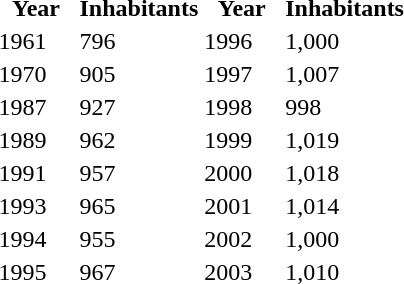<table>
<tr>
<th width="50">Year</th>
<th width="50">Inhabitants</th>
<th width="50">Year</th>
<th width="50">Inhabitants</th>
</tr>
<tr>
<td>1961</td>
<td>796</td>
<td>1996</td>
<td>1,000</td>
</tr>
<tr>
<td>1970</td>
<td>905</td>
<td>1997</td>
<td>1,007</td>
</tr>
<tr>
<td>1987</td>
<td>927</td>
<td>1998</td>
<td>998</td>
</tr>
<tr>
<td>1989</td>
<td>962</td>
<td>1999</td>
<td>1,019</td>
</tr>
<tr>
<td>1991</td>
<td>957</td>
<td>2000</td>
<td>1,018</td>
</tr>
<tr>
<td>1993</td>
<td>965</td>
<td>2001</td>
<td>1,014</td>
</tr>
<tr>
<td>1994</td>
<td>955</td>
<td>2002</td>
<td>1,000</td>
</tr>
<tr>
<td>1995</td>
<td>967</td>
<td>2003</td>
<td>1,010</td>
</tr>
</table>
